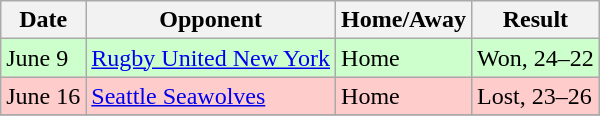<table class="wikitable">
<tr>
<th>Date</th>
<th>Opponent</th>
<th>Home/Away</th>
<th>Result</th>
</tr>
<tr bgcolor="#CCFFCC">
<td>June 9</td>
<td><a href='#'>Rugby United New York</a></td>
<td>Home</td>
<td>Won, 24–22</td>
</tr>
<tr bgcolor="#FFCCCC">
<td>June 16</td>
<td><a href='#'>Seattle Seawolves</a></td>
<td>Home</td>
<td>Lost, 23–26</td>
</tr>
<tr>
</tr>
</table>
